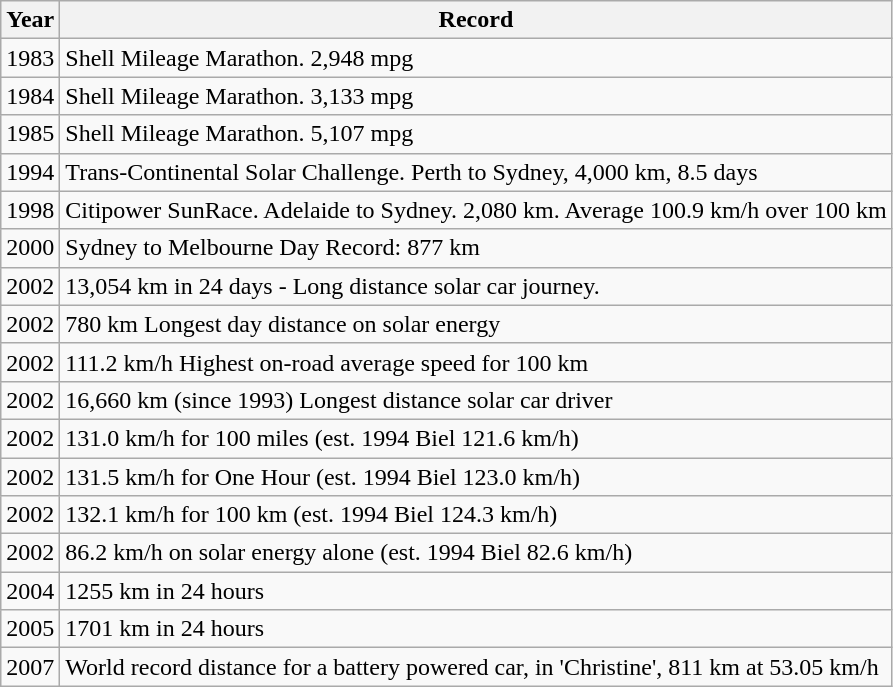<table class="wikitable">
<tr>
<th>Year</th>
<th>Record</th>
</tr>
<tr>
<td>1983</td>
<td>Shell Mileage Marathon. 2,948 mpg</td>
</tr>
<tr>
<td>1984</td>
<td>Shell Mileage Marathon. 3,133 mpg</td>
</tr>
<tr>
<td>1985</td>
<td>Shell Mileage Marathon. 5,107 mpg</td>
</tr>
<tr>
<td>1994</td>
<td>Trans-Continental Solar Challenge. Perth to Sydney, 4,000 km, 8.5 days</td>
</tr>
<tr>
<td>1998</td>
<td>Citipower SunRace. Adelaide to Sydney. 2,080 km. Average 100.9 km/h over 100 km</td>
</tr>
<tr>
<td>2000</td>
<td>Sydney to Melbourne Day Record: 877 km</td>
</tr>
<tr>
<td>2002</td>
<td>13,054 km in 24 days - Long distance solar car journey.</td>
</tr>
<tr>
<td>2002</td>
<td>780 km Longest day distance on solar energy</td>
</tr>
<tr>
<td>2002</td>
<td>111.2 km/h Highest on-road average speed for 100 km</td>
</tr>
<tr>
<td>2002</td>
<td>16,660 km (since 1993) Longest distance solar car driver</td>
</tr>
<tr>
<td>2002</td>
<td>131.0 km/h for 100 miles (est. 1994 Biel 121.6 km/h)</td>
</tr>
<tr>
<td>2002</td>
<td>131.5 km/h for One Hour (est. 1994 Biel 123.0 km/h)</td>
</tr>
<tr>
<td>2002</td>
<td>132.1 km/h for 100 km (est. 1994 Biel 124.3 km/h)</td>
</tr>
<tr>
<td>2002</td>
<td>86.2 km/h on solar energy alone (est. 1994 Biel 82.6 km/h)</td>
</tr>
<tr>
<td>2004</td>
<td>1255 km in 24 hours</td>
</tr>
<tr>
<td>2005</td>
<td>1701 km in 24 hours</td>
</tr>
<tr>
<td>2007</td>
<td>World record distance for a battery powered car, in 'Christine', 811 km at 53.05 km/h</td>
</tr>
</table>
